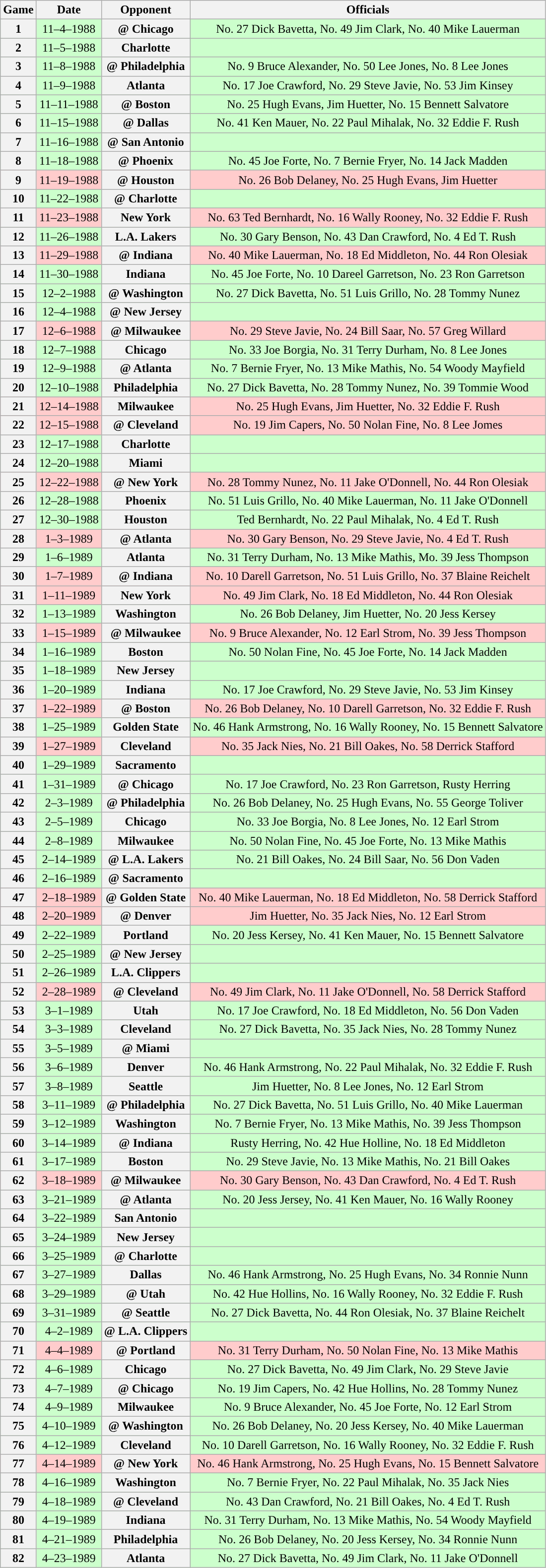<table class="wikitable">
<tr>
<th>Game</th>
<th>Date</th>
<th>Opponent</th>
<th>Officials</th>
</tr>
<tr align="center" bgcolor="#ccffcc">
<th>1</th>
<td>11–4–1988</td>
<th>@ Chicago</th>
<td>No. 27 Dick Bavetta, No. 49 Jim Clark, No. 40 Mike Lauerman</td>
</tr>
<tr align="center" bgcolor="#ccffcc">
<th>2</th>
<td>11–5–1988</td>
<th>Charlotte</th>
<td></td>
</tr>
<tr align="center" bgcolor="#ccffcc">
<th>3</th>
<td>11–8–1988</td>
<th>@ Philadelphia</th>
<td>No. 9 Bruce Alexander, No. 50 Lee Jones, No. 8 Lee Jones</td>
</tr>
<tr align="center" bgcolor="#ccffcc">
<th>4</th>
<td>11–9–1988</td>
<th>Atlanta</th>
<td>No. 17 Joe Crawford, No. 29 Steve Javie, No. 53 Jim Kinsey</td>
</tr>
<tr align="center" bgcolor="#ccffcc">
<th>5</th>
<td>11–11–1988</td>
<th>@ Boston</th>
<td>No. 25 Hugh Evans, Jim Huetter, No. 15 Bennett Salvatore</td>
</tr>
<tr align="center" bgcolor="#ccffcc">
<th>6</th>
<td>11–15–1988</td>
<th>@ Dallas</th>
<td>No. 41 Ken Mauer, No. 22 Paul Mihalak, No. 32 Eddie F. Rush</td>
</tr>
<tr align="center" bgcolor="#ccffcc">
<th>7</th>
<td>11–16–1988</td>
<th>@ San Antonio</th>
<td></td>
</tr>
<tr align="center" bgcolor="#ccffcc">
<th>8</th>
<td>11–18–1988</td>
<th>@ Phoenix</th>
<td>No. 45 Joe Forte, No. 7 Bernie Fryer, No. 14 Jack Madden</td>
</tr>
<tr align="center" bgcolor="#ffcccc">
<th>9</th>
<td>11–19–1988</td>
<th>@ Houston</th>
<td>No. 26 Bob Delaney, No. 25 Hugh Evans, Jim Huetter</td>
</tr>
<tr align="center" bgcolor="#ccffcc">
<th>10</th>
<td>11–22–1988</td>
<th>@ Charlotte</th>
<td></td>
</tr>
<tr align="center" bgcolor="#ffcccc">
<th>11</th>
<td>11–23–1988</td>
<th>New York</th>
<td>No. 63 Ted Bernhardt, No. 16 Wally Rooney, No. 32 Eddie F. Rush</td>
</tr>
<tr align="center" bgcolor="#ccffcc">
<th>12</th>
<td>11–26–1988</td>
<th>L.A. Lakers</th>
<td>No. 30 Gary Benson, No. 43 Dan Crawford, No. 4 Ed T. Rush</td>
</tr>
<tr align="center" bgcolor="#ffcccc">
<th>13</th>
<td>11–29–1988</td>
<th>@ Indiana</th>
<td>No. 40 Mike Lauerman, No. 18 Ed Middleton, No. 44 Ron Olesiak</td>
</tr>
<tr align="center" bgcolor="#ccffcc">
<th>14</th>
<td>11–30–1988</td>
<th>Indiana</th>
<td>No. 45 Joe Forte, No. 10 Dareel Garretson, No. 23 Ron Garretson</td>
</tr>
<tr align="center" bgcolor="#ccffcc">
<th>15</th>
<td>12–2–1988</td>
<th>@ Washington</th>
<td>No. 27 Dick Bavetta, No. 51 Luis Grillo, No. 28 Tommy Nunez</td>
</tr>
<tr align="center" bgcolor="#ccffcc">
<th>16</th>
<td>12–4–1988</td>
<th>@ New Jersey</th>
<td></td>
</tr>
<tr align="center" bgcolor="#ffcccc">
<th>17</th>
<td>12–6–1988</td>
<th>@ Milwaukee</th>
<td>No. 29 Steve Javie, No. 24 Bill Saar, No. 57 Greg Willard</td>
</tr>
<tr align="center" bgcolor="#ccffcc">
<th>18</th>
<td>12–7–1988</td>
<th>Chicago</th>
<td>No. 33 Joe Borgia, No. 31 Terry Durham, No. 8 Lee Jones</td>
</tr>
<tr align="center" bgcolor="#ccffcc">
<th>19</th>
<td>12–9–1988</td>
<th>@ Atlanta</th>
<td>No. 7 Bernie Fryer, No. 13 Mike Mathis, No. 54 Woody Mayfield</td>
</tr>
<tr align="center" bgcolor="#ccffcc">
<th>20</th>
<td>12–10–1988</td>
<th>Philadelphia</th>
<td>No. 27 Dick Bavetta, No. 28 Tommy Nunez, No. 39 Tommie Wood</td>
</tr>
<tr align="center" bgcolor="#ffcccc">
<th>21</th>
<td>12–14–1988</td>
<th>Milwaukee</th>
<td>No. 25 Hugh Evans, Jim Huetter, No. 32 Eddie F. Rush</td>
</tr>
<tr align="center" bgcolor="#ffcccc">
<th>22</th>
<td>12–15–1988</td>
<th>@ Cleveland</th>
<td>No. 19 Jim Capers, No. 50 Nolan Fine, No. 8 Lee Jomes</td>
</tr>
<tr align="center" bgcolor="#ccffcc">
<th>23</th>
<td>12–17–1988</td>
<th>Charlotte</th>
<td></td>
</tr>
<tr align="center" bgcolor="#ccffcc">
<th>24</th>
<td>12–20–1988</td>
<th>Miami</th>
<td></td>
</tr>
<tr align="center" bgcolor="#ffcccc">
<th>25</th>
<td>12–22–1988</td>
<th>@ New York</th>
<td>No. 28 Tommy Nunez, No. 11 Jake O'Donnell, No. 44 Ron Olesiak</td>
</tr>
<tr align="center" bgcolor="#ccffcc">
<th>26</th>
<td>12–28–1988</td>
<th>Phoenix</th>
<td>No. 51 Luis Grillo, No. 40 Mike Lauerman, No. 11 Jake O'Donnell</td>
</tr>
<tr align="center" bgcolor="#ccffcc">
<th>27</th>
<td>12–30–1988</td>
<th>Houston</th>
<td>Ted Bernhardt, No. 22 Paul Mihalak, No. 4 Ed T. Rush</td>
</tr>
<tr align="center" bgcolor="#ffcccc">
<th>28</th>
<td>1–3–1989</td>
<th>@ Atlanta</th>
<td>No. 30 Gary Benson, No. 29 Steve Javie, No. 4 Ed T. Rush</td>
</tr>
<tr align="center" bgcolor="#ccffcc">
<th>29</th>
<td>1–6–1989</td>
<th>Atlanta</th>
<td>No. 31 Terry Durham, No. 13 Mike Mathis, Mo. 39 Jess Thompson</td>
</tr>
<tr align="center" bgcolor="#ffcccc">
<th>30</th>
<td>1–7–1989</td>
<th>@ Indiana</th>
<td>No. 10 Darell Garretson, No. 51 Luis Grillo, No. 37 Blaine Reichelt</td>
</tr>
<tr align="center" bgcolor="#ffcccc">
<th>31</th>
<td>1–11–1989</td>
<th>New York</th>
<td>No. 49 Jim Clark, No. 18 Ed Middleton, No. 44 Ron Olesiak</td>
</tr>
<tr align="center" bgcolor="#ccffcc">
<th>32</th>
<td>1–13–1989</td>
<th>Washington</th>
<td>No. 26 Bob Delaney, Jim Huetter, No. 20 Jess Kersey</td>
</tr>
<tr align="center" bgcolor="#ffcccc">
<th>33</th>
<td>1–15–1989</td>
<th>@ Milwaukee</th>
<td>No. 9 Bruce Alexander, No. 12 Earl Strom, No. 39 Jess Thompson</td>
</tr>
<tr align="center" bgcolor="#ccffcc">
<th>34</th>
<td>1–16–1989</td>
<th>Boston</th>
<td>No. 50 Nolan Fine, No. 45 Joe Forte, No. 14 Jack Madden</td>
</tr>
<tr align="center" bgcolor="#ccffcc">
<th>35</th>
<td>1–18–1989</td>
<th>New Jersey</th>
<td></td>
</tr>
<tr align="center" bgcolor="#ccffcc">
<th>36</th>
<td>1–20–1989</td>
<th>Indiana</th>
<td>No. 17 Joe Crawford, No. 29 Steve Javie, No. 53 Jim Kinsey</td>
</tr>
<tr align="center" bgcolor="#ffcccc">
<th>37</th>
<td>1–22–1989</td>
<th>@ Boston</th>
<td>No. 26 Bob Delaney, No. 10 Darell Garretson, No. 32 Eddie F. Rush</td>
</tr>
<tr align="center" bgcolor="#ccffcc">
<th>38</th>
<td>1–25–1989</td>
<th>Golden State</th>
<td>No. 46 Hank Armstrong, No. 16 Wally Rooney, No. 15 Bennett Salvatore</td>
</tr>
<tr align="center" bgcolor="#ffcccc">
<th>39</th>
<td>1–27–1989</td>
<th>Cleveland</th>
<td>No. 35 Jack Nies, No. 21 Bill Oakes, No. 58 Derrick Stafford</td>
</tr>
<tr align="center" bgcolor="#ccffcc">
<th>40</th>
<td>1–29–1989</td>
<th>Sacramento</th>
<td></td>
</tr>
<tr align="center" bgcolor="#ccffcc">
<th>41</th>
<td>1–31–1989</td>
<th>@ Chicago</th>
<td>No. 17 Joe Crawford, No. 23 Ron Garretson, Rusty Herring</td>
</tr>
<tr align="center" bgcolor="#ccffcc">
<th>42</th>
<td>2–3–1989</td>
<th>@ Philadelphia</th>
<td>No. 26 Bob Delaney, No. 25 Hugh Evans, No. 55 George Toliver</td>
</tr>
<tr align="center" bgcolor="#ccffcc">
<th>43</th>
<td>2–5–1989</td>
<th>Chicago</th>
<td>No. 33 Joe Borgia, No. 8 Lee Jones, No. 12 Earl Strom</td>
</tr>
<tr align="center" bgcolor="#ccffcc">
<th>44</th>
<td>2–8–1989</td>
<th>Milwaukee</th>
<td>No. 50 Nolan Fine, No. 45 Joe Forte, No. 13 Mike Mathis</td>
</tr>
<tr align="center" bgcolor="#ccffcc">
<th>45</th>
<td>2–14–1989</td>
<th>@ L.A. Lakers</th>
<td>No. 21 Bill Oakes, No. 24 Bill Saar, No. 56 Don Vaden</td>
</tr>
<tr align="center" bgcolor="#ccffcc">
<th>46</th>
<td>2–16–1989</td>
<th>@ Sacramento</th>
<td></td>
</tr>
<tr align="center" bgcolor="#ffcccc">
<th>47</th>
<td>2–18–1989</td>
<th>@ Golden State</th>
<td>No. 40 Mike Lauerman, No. 18 Ed Middleton, No. 58 Derrick Stafford</td>
</tr>
<tr align="center" bgcolor="#ffcccc">
<th>48</th>
<td>2–20–1989</td>
<th>@ Denver</th>
<td>Jim Huetter, No. 35 Jack Nies, No. 12 Earl Strom</td>
</tr>
<tr align="center" bgcolor="#ccffcc">
<th>49</th>
<td>2–22–1989</td>
<th>Portland</th>
<td>No. 20 Jess Kersey, No. 41 Ken Mauer, No. 15 Bennett Salvatore</td>
</tr>
<tr align="center" bgcolor="#ccffcc">
<th>50</th>
<td>2–25–1989</td>
<th>@ New Jersey</th>
<td></td>
</tr>
<tr align="center" bgcolor="#ccffcc">
<th>51</th>
<td>2–26–1989</td>
<th>L.A. Clippers</th>
<td></td>
</tr>
<tr align="center" bgcolor="#ffcccc">
<th>52</th>
<td>2–28–1989</td>
<th>@ Cleveland</th>
<td>No. 49 Jim Clark, No. 11 Jake O'Donnell, No. 58 Derrick Stafford</td>
</tr>
<tr align="center" bgcolor="#ccffcc">
<th>53</th>
<td>3–1–1989</td>
<th>Utah</th>
<td>No. 17 Joe Crawford, No. 18 Ed Middleton, No. 56 Don Vaden</td>
</tr>
<tr align="center" bgcolor="#ccffcc">
<th>54</th>
<td>3–3–1989</td>
<th>Cleveland</th>
<td>No. 27 Dick Bavetta, No. 35 Jack Nies, No. 28 Tommy Nunez</td>
</tr>
<tr align="center" bgcolor="#ccffcc">
<th>55</th>
<td>3–5–1989</td>
<th>@ Miami</th>
<td></td>
</tr>
<tr align="center" bgcolor="#ccffcc">
<th>56</th>
<td>3–6–1989</td>
<th>Denver</th>
<td>No. 46 Hank Armstrong, No. 22 Paul Mihalak, No. 32 Eddie F. Rush</td>
</tr>
<tr align="center" bgcolor="#ccffcc">
<th>57</th>
<td>3–8–1989</td>
<th>Seattle</th>
<td>Jim Huetter, No. 8 Lee Jones, No. 12 Earl Strom</td>
</tr>
<tr align="center" bgcolor="#ccffcc">
<th>58</th>
<td>3–11–1989</td>
<th>@ Philadelphia</th>
<td>No. 27 Dick Bavetta, No. 51 Luis Grillo, No. 40 Mike Lauerman</td>
</tr>
<tr align="center" bgcolor="#ccffcc">
<th>59</th>
<td>3–12–1989</td>
<th>Washington</th>
<td>No. 7 Bernie Fryer, No. 13 Mike Mathis, No. 39 Jess Thompson</td>
</tr>
<tr align="center" bgcolor="#ccffcc">
<th>60</th>
<td>3–14–1989</td>
<th>@ Indiana</th>
<td>Rusty Herring, No. 42 Hue Holline, No. 18 Ed Middleton</td>
</tr>
<tr align="center" bgcolor="#ccffcc">
<th>61</th>
<td>3–17–1989</td>
<th>Boston</th>
<td>No. 29 Steve Javie, No. 13 Mike Mathis, No. 21 Bill Oakes</td>
</tr>
<tr align="center" bgcolor="#ffcccc">
<th>62</th>
<td>3–18–1989</td>
<th>@ Milwaukee</th>
<td>No. 30 Gary Benson, No. 43 Dan Crawford, No. 4 Ed T. Rush</td>
</tr>
<tr align="center" bgcolor="#ccffcc">
<th>63</th>
<td>3–21–1989</td>
<th>@ Atlanta</th>
<td>No. 20 Jess Jersey, No. 41 Ken Mauer, No. 16 Wally Rooney</td>
</tr>
<tr align="center" bgcolor="#ccffcc">
<th>64</th>
<td>3–22–1989</td>
<th>San Antonio</th>
<td></td>
</tr>
<tr align="center" bgcolor="#ccffcc">
<th>65</th>
<td>3–24–1989</td>
<th>New Jersey</th>
<td></td>
</tr>
<tr align="center" bgcolor="#ccffcc">
<th>66</th>
<td>3–25–1989</td>
<th>@ Charlotte</th>
<td></td>
</tr>
<tr align="center" bgcolor="#ccffcc">
<th>67</th>
<td>3–27–1989</td>
<th>Dallas</th>
<td>No. 46 Hank Armstrong, No. 25 Hugh Evans, No. 34 Ronnie Nunn</td>
</tr>
<tr align="center" bgcolor="#ccffcc">
<th>68</th>
<td>3–29–1989</td>
<th>@ Utah</th>
<td>No. 42 Hue Hollins, No. 16 Wally Rooney, No. 32 Eddie F. Rush</td>
</tr>
<tr align="center" bgcolor="#ccffcc">
<th>69</th>
<td>3–31–1989</td>
<th>@ Seattle</th>
<td>No. 27 Dick Bavetta, No. 44 Ron Olesiak, No. 37 Blaine Reichelt</td>
</tr>
<tr align="center" bgcolor="#ccffcc">
<th>70</th>
<td>4–2–1989</td>
<th>@ L.A. Clippers</th>
<td></td>
</tr>
<tr align="center" bgcolor="#ffcccc">
<th>71</th>
<td>4–4–1989</td>
<th>@ Portland</th>
<td>No. 31 Terry Durham, No. 50 Nolan Fine, No. 13 Mike Mathis</td>
</tr>
<tr align="center" bgcolor="#ccffcc">
<th>72</th>
<td>4–6–1989</td>
<th>Chicago</th>
<td>No. 27 Dick Bavetta, No. 49 Jim Clark, No. 29 Steve Javie</td>
</tr>
<tr align="center" bgcolor="#ccffcc">
<th>73</th>
<td>4–7–1989</td>
<th>@ Chicago</th>
<td>No. 19 Jim Capers, No. 42 Hue Hollins, No. 28 Tommy Nunez</td>
</tr>
<tr align="center" bgcolor="#ccffcc">
<th>74</th>
<td>4–9–1989</td>
<th>Milwaukee</th>
<td>No. 9 Bruce Alexander, No. 45 Joe Forte, No. 12 Earl Strom</td>
</tr>
<tr align="center" bgcolor="#ccffcc">
<th>75</th>
<td>4–10–1989</td>
<th>@ Washington</th>
<td>No. 26 Bob Delaney, No. 20 Jess Kersey, No. 40 Mike Lauerman</td>
</tr>
<tr align="center" bgcolor="#ccffcc">
<th>76</th>
<td>4–12–1989</td>
<th>Cleveland</th>
<td>No. 10 Darell Garretson, No. 16 Wally Rooney, No. 32 Eddie F. Rush</td>
</tr>
<tr align="center" bgcolor="#ffcccc">
<th>77</th>
<td>4–14–1989</td>
<th>@ New York</th>
<td>No. 46 Hank Armstrong, No. 25 Hugh Evans, No. 15 Bennett Salvatore</td>
</tr>
<tr align="center" bgcolor="#ccffcc">
<th>78</th>
<td>4–16–1989</td>
<th>Washington</th>
<td>No. 7 Bernie Fryer, No. 22 Paul Mihalak, No. 35 Jack Nies</td>
</tr>
<tr align="center" bgcolor="#ccffcc">
<th>79</th>
<td>4–18–1989</td>
<th>@ Cleveland</th>
<td>No. 43 Dan Crawford, No. 21 Bill Oakes, No. 4 Ed T. Rush</td>
</tr>
<tr align="center" bgcolor="#ccffcc">
<th>80</th>
<td>4–19–1989</td>
<th>Indiana</th>
<td>No. 31 Terry Durham, No. 13 Mike Mathis, No. 54 Woody Mayfield</td>
</tr>
<tr align="center" bgcolor="#ccffcc">
<th>81</th>
<td>4–21–1989</td>
<th>Philadelphia</th>
<td>No. 26 Bob Delaney, No. 20 Jess Kersey, No. 34 Ronnie Nunn</td>
</tr>
<tr align="center" bgcolor="#ccffcc">
<th>82</th>
<td>4–23–1989</td>
<th>Atlanta</th>
<td>No. 27 Dick Bavetta, No. 49 Jim Clark, No. 11 Jake O'Donnell</td>
</tr>
</table>
